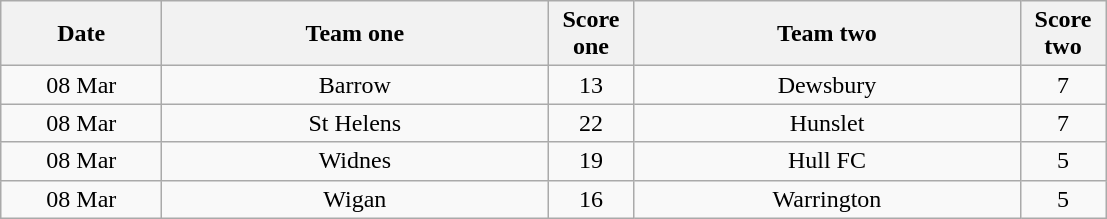<table class="wikitable" style="text-align: center">
<tr>
<th width=100>Date</th>
<th width=250>Team one</th>
<th width=50>Score one</th>
<th width=250>Team two</th>
<th width=50>Score two</th>
</tr>
<tr>
<td>08 Mar</td>
<td>Barrow</td>
<td>13</td>
<td>Dewsbury</td>
<td>7</td>
</tr>
<tr>
<td>08 Mar</td>
<td>St Helens</td>
<td>22</td>
<td>Hunslet</td>
<td>7</td>
</tr>
<tr>
<td>08 Mar</td>
<td>Widnes</td>
<td>19</td>
<td>Hull FC</td>
<td>5</td>
</tr>
<tr>
<td>08 Mar</td>
<td>Wigan</td>
<td>16</td>
<td>Warrington</td>
<td>5</td>
</tr>
</table>
